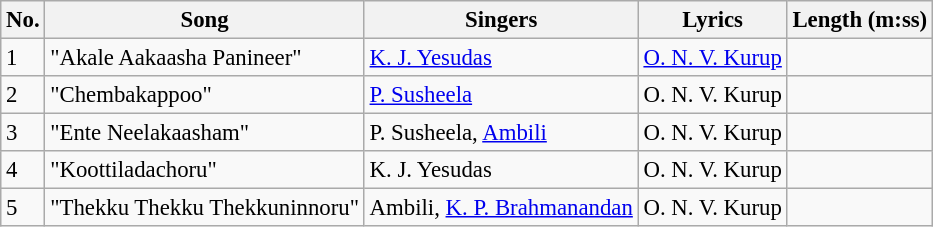<table class="wikitable" style="font-size:95%;">
<tr>
<th>No.</th>
<th>Song</th>
<th>Singers</th>
<th>Lyrics</th>
<th>Length (m:ss)</th>
</tr>
<tr>
<td>1</td>
<td>"Akale Aakaasha Panineer"</td>
<td><a href='#'>K. J. Yesudas</a></td>
<td><a href='#'>O. N. V. Kurup</a></td>
<td></td>
</tr>
<tr>
<td>2</td>
<td>"Chembakappoo"</td>
<td><a href='#'>P. Susheela</a></td>
<td>O. N. V. Kurup</td>
<td></td>
</tr>
<tr>
<td>3</td>
<td>"Ente Neelakaasham"</td>
<td>P. Susheela, <a href='#'>Ambili</a></td>
<td>O. N. V. Kurup</td>
<td></td>
</tr>
<tr>
<td>4</td>
<td>"Koottiladachoru"</td>
<td>K. J. Yesudas</td>
<td>O. N. V. Kurup</td>
<td></td>
</tr>
<tr>
<td>5</td>
<td>"Thekku Thekku Thekkuninnoru"</td>
<td>Ambili, <a href='#'>K. P. Brahmanandan</a></td>
<td>O. N. V. Kurup</td>
<td></td>
</tr>
</table>
